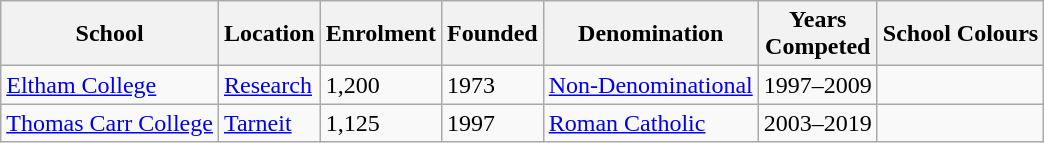<table class="wikitable">
<tr>
<th>School</th>
<th>Location</th>
<th>Enrolment</th>
<th>Founded</th>
<th>Denomination</th>
<th>Years<br>Competed</th>
<th>School Colours</th>
</tr>
<tr>
<td><a href='#'>Eltham College</a></td>
<td><a href='#'>Research</a></td>
<td>1,200</td>
<td>1973</td>
<td><a href='#'>Non-Denominational</a></td>
<td>1997–2009</td>
<td></td>
</tr>
<tr>
<td><a href='#'>Thomas Carr College</a></td>
<td><a href='#'>Tarneit</a></td>
<td>1,125</td>
<td>1997</td>
<td><a href='#'>Roman Catholic</a></td>
<td>2003–2019</td>
<td></td>
</tr>
</table>
